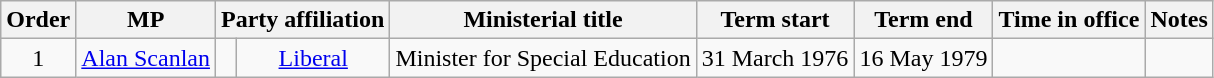<table class="wikitable" style="text-align:center">
<tr>
<th>Order</th>
<th>MP</th>
<th colspan="2">Party affiliation</th>
<th>Ministerial title</th>
<th>Term start</th>
<th>Term end</th>
<th>Time in office</th>
<th>Notes</th>
</tr>
<tr>
<td>1</td>
<td><a href='#'>Alan Scanlan</a> </td>
<td></td>
<td><a href='#'>Liberal</a></td>
<td>Minister for Special Education</td>
<td>31 March 1976</td>
<td>16 May 1979</td>
<td></td>
<td></td>
</tr>
</table>
